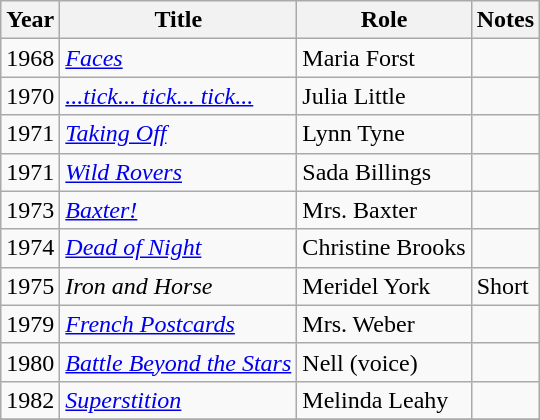<table class="wikitable sortable">
<tr>
<th>Year</th>
<th>Title</th>
<th>Role</th>
<th class="unsortable">Notes</th>
</tr>
<tr>
<td>1968</td>
<td><em><a href='#'>Faces</a></em></td>
<td>Maria Forst</td>
<td></td>
</tr>
<tr>
<td>1970</td>
<td><em><a href='#'>...tick... tick... tick...</a></em></td>
<td>Julia Little</td>
<td></td>
</tr>
<tr>
<td>1971</td>
<td><em><a href='#'>Taking Off</a></em></td>
<td>Lynn Tyne</td>
<td></td>
</tr>
<tr>
<td>1971</td>
<td><em><a href='#'>Wild Rovers</a></em></td>
<td>Sada Billings</td>
<td></td>
</tr>
<tr>
<td>1973</td>
<td><em><a href='#'>Baxter!</a></em></td>
<td>Mrs. Baxter</td>
<td></td>
</tr>
<tr>
<td>1974</td>
<td><em><a href='#'>Dead of Night</a></em></td>
<td>Christine Brooks</td>
<td></td>
</tr>
<tr>
<td>1975</td>
<td><em>Iron and Horse</em></td>
<td>Meridel York</td>
<td>Short</td>
</tr>
<tr>
<td>1979</td>
<td><em><a href='#'>French Postcards</a></em></td>
<td>Mrs. Weber</td>
<td></td>
</tr>
<tr>
<td>1980</td>
<td><em><a href='#'>Battle Beyond the Stars</a></em></td>
<td>Nell (voice)</td>
<td></td>
</tr>
<tr>
<td>1982</td>
<td><em><a href='#'>Superstition</a></em></td>
<td>Melinda Leahy</td>
<td></td>
</tr>
<tr>
</tr>
</table>
